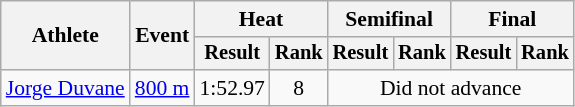<table class="wikitable" style="font-size:90%">
<tr>
<th rowspan="2">Athlete</th>
<th rowspan="2">Event</th>
<th colspan="2">Heat</th>
<th colspan="2">Semifinal</th>
<th colspan="2">Final</th>
</tr>
<tr style="font-size:95%">
<th>Result</th>
<th>Rank</th>
<th>Result</th>
<th>Rank</th>
<th>Result</th>
<th>Rank</th>
</tr>
<tr align=center>
<td align=left><a href='#'>Jorge Duvane</a></td>
<td align=left><a href='#'>800 m</a></td>
<td>1:52.97</td>
<td>8</td>
<td colspan=4>Did not advance</td>
</tr>
</table>
